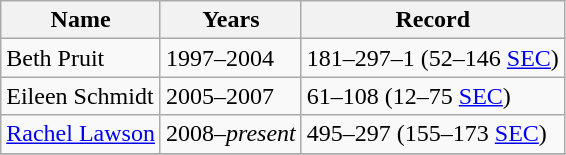<table class="wikitable">
<tr>
<th>Name</th>
<th>Years</th>
<th>Record</th>
</tr>
<tr>
<td>Beth Pruit</td>
<td>1997–2004</td>
<td>181–297–1 (52–146 <a href='#'>SEC</a>)</td>
</tr>
<tr>
<td>Eileen Schmidt</td>
<td>2005–2007</td>
<td>61–108 (12–75 <a href='#'>SEC</a>)</td>
</tr>
<tr>
<td><a href='#'>Rachel Lawson</a></td>
<td>2008–<em>present</em></td>
<td>495–297 (155–173 <a href='#'>SEC</a>)</td>
</tr>
<tr>
</tr>
</table>
